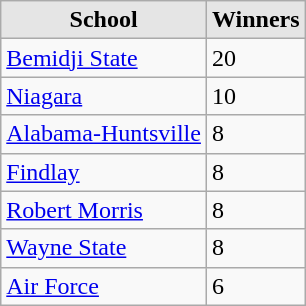<table class="wikitable">
<tr>
<th style="background:#e5e5e5;">School</th>
<th style="background:#e5e5e5;">Winners</th>
</tr>
<tr>
<td><a href='#'>Bemidji State</a></td>
<td>20</td>
</tr>
<tr>
<td><a href='#'>Niagara</a></td>
<td>10</td>
</tr>
<tr>
<td><a href='#'>Alabama-Huntsville</a></td>
<td>8</td>
</tr>
<tr>
<td><a href='#'>Findlay</a></td>
<td>8</td>
</tr>
<tr>
<td><a href='#'>Robert Morris</a></td>
<td>8</td>
</tr>
<tr>
<td><a href='#'>Wayne State</a></td>
<td>8</td>
</tr>
<tr>
<td><a href='#'>Air Force</a></td>
<td>6</td>
</tr>
</table>
